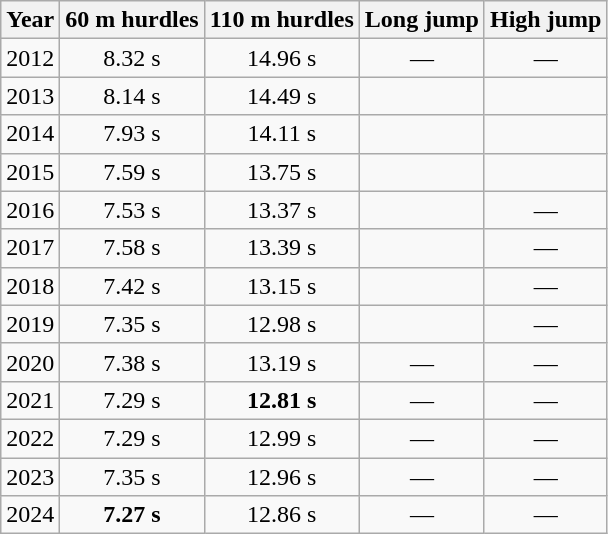<table class="wikitable sortable" style=text-align:center>
<tr>
<th>Year</th>
<th>60 m hurdles</th>
<th>110 m hurdles</th>
<th>Long jump</th>
<th>High jump</th>
</tr>
<tr>
<td>2012</td>
<td>8.32 s</td>
<td>14.96 s</td>
<td data-sort-value=NM>—</td>
<td data-sort-value=NM>—</td>
</tr>
<tr>
<td>2013</td>
<td>8.14 s</td>
<td>14.49 s</td>
<td data-sort-value=7></td>
<td data-sort-value=3></td>
</tr>
<tr>
<td>2014</td>
<td>7.93 s</td>
<td>14.11 s</td>
<td data-sort-value=6></td>
<td data-sort-value=1><strong></strong></td>
</tr>
<tr>
<td>2015</td>
<td>7.59 s</td>
<td>13.75 s</td>
<td data-sort-value=4></td>
<td data-sort-value=2></td>
</tr>
<tr>
<td>2016</td>
<td>7.53 s</td>
<td>13.37 s</td>
<td data-sort-value=5></td>
<td data-sort-value=NM>—</td>
</tr>
<tr>
<td>2017</td>
<td>7.58 s</td>
<td>13.39 s</td>
<td data-sort-value=2></td>
<td data-sort-value=NM>—</td>
</tr>
<tr>
<td>2018</td>
<td>7.42 s</td>
<td>13.15 s</td>
<td data-sort-value=1><strong></strong></td>
<td data-sort-value=NM>—</td>
</tr>
<tr>
<td>2019</td>
<td>7.35 s</td>
<td>12.98 s</td>
<td data-sort-value=3></td>
<td data-sort-value=NM>—</td>
</tr>
<tr>
<td>2020</td>
<td>7.38 s</td>
<td>13.19 s</td>
<td data-sort-value=NM>—</td>
<td data-sort-value=NM>—</td>
</tr>
<tr>
<td>2021</td>
<td>7.29 s</td>
<td><strong>12.81 s</strong></td>
<td data-sort-value=NM>—</td>
<td data-sort-value=NM>—</td>
</tr>
<tr>
<td>2022</td>
<td>7.29 s</td>
<td>12.99 s</td>
<td data-sort-value=NM>—</td>
<td data-sort-value=NM>—</td>
</tr>
<tr>
<td>2023</td>
<td>7.35 s</td>
<td>12.96 s</td>
<td data-sort-value=NM>—</td>
<td data-sort-value=NM>—</td>
</tr>
<tr>
<td>2024</td>
<td><strong>7.27 s</strong></td>
<td>12.86 s</td>
<td data-sort-value=NM>—</td>
<td data-sort-value=NM>—</td>
</tr>
</table>
